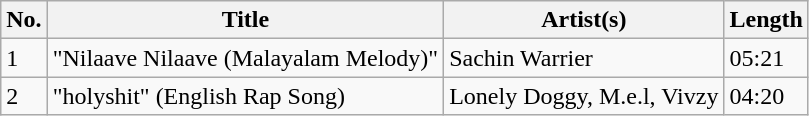<table class="wikitable">
<tr>
<th>No.</th>
<th>Title</th>
<th>Artist(s)</th>
<th>Length</th>
</tr>
<tr>
<td>1</td>
<td>"Nilaave Nilaave (Malayalam Melody)"</td>
<td>Sachin Warrier</td>
<td>05:21</td>
</tr>
<tr>
<td>2</td>
<td>"holyshit" (English Rap Song)</td>
<td>Lonely Doggy, M.e.l, Vivzy</td>
<td>04:20</td>
</tr>
</table>
